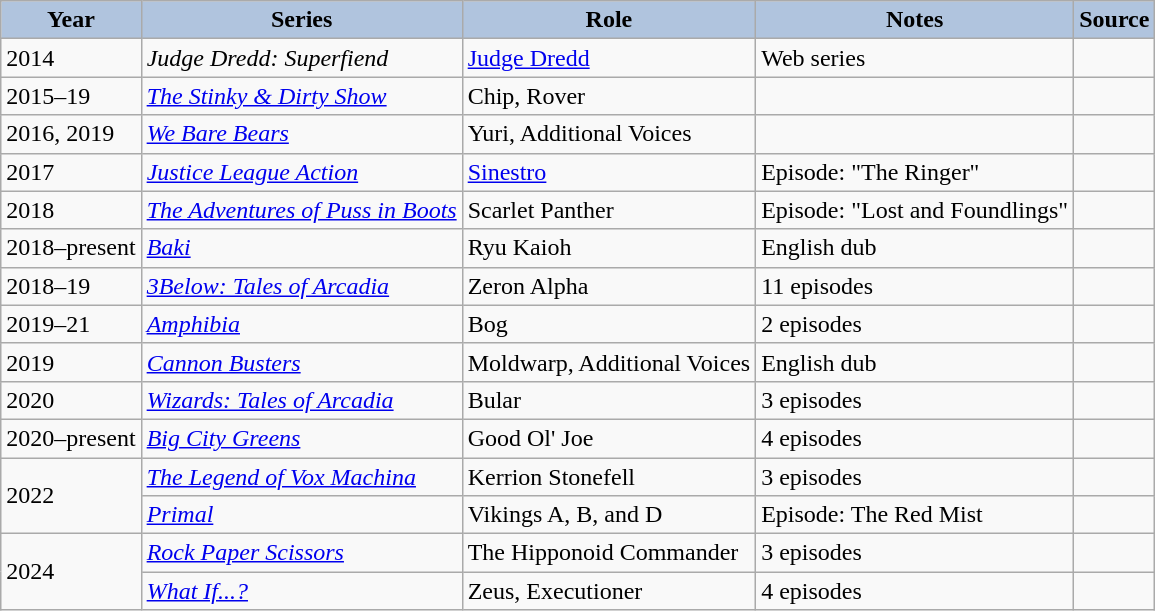<table class="wikitable sortable plainrowheaders" style="width=100%;  font-size: 100%;">
<tr>
<th style="background:#b0c4de;">Year</th>
<th style="background:#b0c4de;">Series</th>
<th style="background:#b0c4de;">Role</th>
<th style="background:#b0c4de;" class="unsortable">Notes</th>
<th style="background:#b0c4de;" class="unsortable">Source</th>
</tr>
<tr>
<td>2014</td>
<td><em>Judge Dredd: Superfiend</em></td>
<td><a href='#'>Judge Dredd</a></td>
<td>Web series</td>
<td></td>
</tr>
<tr>
<td>2015–19</td>
<td><em><a href='#'>The Stinky & Dirty Show</a></em></td>
<td>Chip, Rover</td>
<td></td>
<td></td>
</tr>
<tr>
<td>2016, 2019</td>
<td><em><a href='#'>We Bare Bears</a></em></td>
<td>Yuri, Additional Voices</td>
<td></td>
<td></td>
</tr>
<tr>
<td>2017</td>
<td><em><a href='#'>Justice League Action</a></em></td>
<td><a href='#'>Sinestro</a></td>
<td>Episode: "The Ringer"</td>
<td></td>
</tr>
<tr>
<td>2018</td>
<td><em><a href='#'>The Adventures of Puss in Boots</a></em></td>
<td>Scarlet Panther</td>
<td>Episode: "Lost and Foundlings"</td>
<td></td>
</tr>
<tr>
<td>2018–present</td>
<td><em><a href='#'>Baki</a></em></td>
<td>Ryu Kaioh</td>
<td>English dub</td>
<td></td>
</tr>
<tr>
<td>2018–19</td>
<td><em><a href='#'>3Below: Tales of Arcadia</a></em></td>
<td>Zeron Alpha</td>
<td>11 episodes</td>
<td></td>
</tr>
<tr>
<td>2019–21</td>
<td><em><a href='#'>Amphibia</a></em></td>
<td>Bog</td>
<td>2 episodes</td>
<td></td>
</tr>
<tr>
<td>2019</td>
<td><em><a href='#'>Cannon Busters</a></em></td>
<td>Moldwarp, Additional Voices</td>
<td>English dub</td>
<td></td>
</tr>
<tr>
<td>2020</td>
<td><em><a href='#'>Wizards: Tales of Arcadia</a></em></td>
<td>Bular</td>
<td>3 episodes</td>
<td></td>
</tr>
<tr>
<td>2020–present</td>
<td><em><a href='#'>Big City Greens</a></em></td>
<td>Good Ol' Joe</td>
<td>4 episodes</td>
<td></td>
</tr>
<tr>
<td rowspan="2">2022</td>
<td><em><a href='#'>The Legend of Vox Machina</a></em></td>
<td>Kerrion Stonefell</td>
<td>3 episodes</td>
<td></td>
</tr>
<tr>
<td><em><a href='#'>Primal</a></em></td>
<td>Vikings A, B, and D</td>
<td>Episode: The Red Mist</td>
<td></td>
</tr>
<tr>
<td rowspan="2">2024</td>
<td><em><a href='#'>Rock Paper Scissors</a></em></td>
<td>The Hipponoid Commander</td>
<td>3 episodes</td>
<td></td>
</tr>
<tr>
<td><em><a href='#'>What If...?</a></em></td>
<td>Zeus, Executioner</td>
<td>4 episodes</td>
<td></td>
</tr>
</table>
